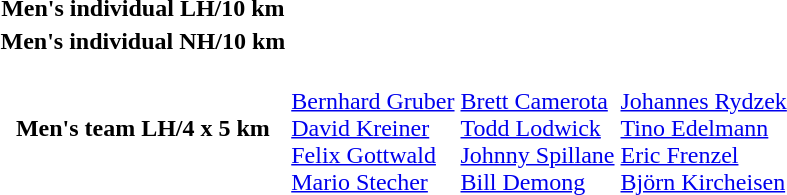<table>
<tr>
<th scope="row">Men's individual LH/10 km <br></th>
<td></td>
<td></td>
<td></td>
</tr>
<tr>
<th scope="row">Men's individual NH/10 km<br></th>
<td></td>
<td></td>
<td></td>
</tr>
<tr>
<th scope="row">Men's team LH/4 x 5 km<br></th>
<td><br><a href='#'>Bernhard Gruber</a><br><a href='#'>David Kreiner</a><br><a href='#'>Felix Gottwald</a><br><a href='#'>Mario Stecher</a></td>
<td><br><a href='#'>Brett Camerota</a><br><a href='#'>Todd Lodwick</a><br><a href='#'>Johnny Spillane</a><br><a href='#'>Bill Demong</a></td>
<td><br><a href='#'>Johannes Rydzek</a><br><a href='#'>Tino Edelmann</a><br><a href='#'>Eric Frenzel</a><br><a href='#'>Björn Kircheisen</a></td>
</tr>
</table>
